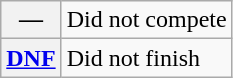<table class="wikitable">
<tr>
<th scope="row">—</th>
<td>Did not compete</td>
</tr>
<tr>
<th scope="row"><a href='#'>DNF</a></th>
<td>Did not finish</td>
</tr>
</table>
